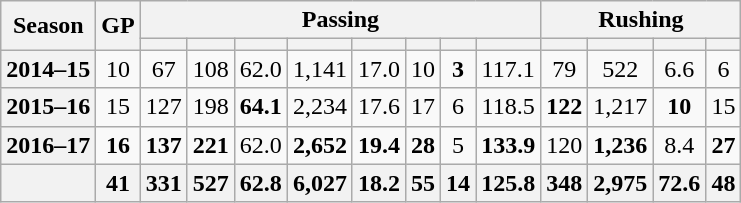<table class=wikitable style="text-align:center;">
<tr>
<th rowspan="2">Season</th>
<th rowspan="2">GP</th>
<th colspan="8">Passing</th>
<th colspan="4">Rushing</th>
</tr>
<tr>
<th></th>
<th></th>
<th></th>
<th></th>
<th></th>
<th></th>
<th></th>
<th></th>
<th></th>
<th></th>
<th></th>
<th></th>
</tr>
<tr>
<th>2014–15</th>
<td>10</td>
<td>67</td>
<td>108</td>
<td>62.0</td>
<td>1,141</td>
<td>17.0</td>
<td>10</td>
<td><strong>3</strong></td>
<td>117.1</td>
<td>79</td>
<td>522</td>
<td>6.6</td>
<td>6</td>
</tr>
<tr>
<th>2015–16</th>
<td>15</td>
<td>127</td>
<td>198</td>
<td><strong>64.1</strong></td>
<td>2,234</td>
<td>17.6</td>
<td>17</td>
<td>6</td>
<td>118.5</td>
<td><strong>122</strong></td>
<td>1,217</td>
<td><strong>10</strong></td>
<td>15</td>
</tr>
<tr>
<th>2016–17</th>
<td><strong>16</strong></td>
<td><strong>137</strong></td>
<td><strong>221</strong></td>
<td>62.0</td>
<td><strong>2,652</strong></td>
<td><strong>19.4</strong></td>
<td><strong>28</strong></td>
<td>5</td>
<td><strong>133.9</strong></td>
<td>120</td>
<td><strong>1,236</strong></td>
<td>8.4</td>
<td><strong>27</strong></td>
</tr>
<tr>
<th></th>
<th>41</th>
<th>331</th>
<th>527</th>
<th>62.8</th>
<th>6,027</th>
<th>18.2</th>
<th>55</th>
<th>14</th>
<th>125.8</th>
<th>348</th>
<th>2,975</th>
<th>72.6</th>
<th>48</th>
</tr>
</table>
